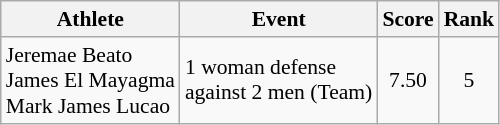<table class="wikitable" style="font-size:90%">
<tr>
<th>Athlete</th>
<th>Event</th>
<th>Score</th>
<th>Rank</th>
</tr>
<tr align=center>
<td align=left>Jeremae Beato<br>James El Mayagma<br>Mark James Lucao</td>
<td align=left>1 woman defense<br>against 2 men (Team)</td>
<td>7.50</td>
<td>5</td>
</tr>
</table>
